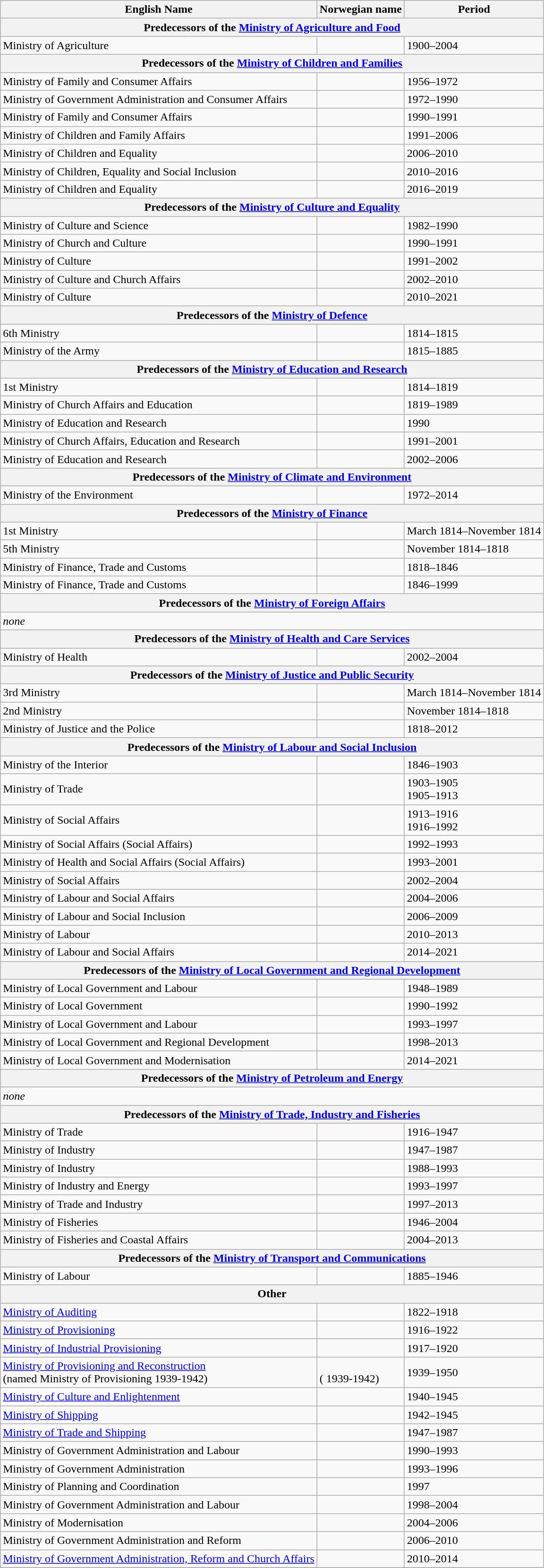<table class="wikitable">
<tr>
<th>English Name</th>
<th>Norwegian name</th>
<th>Period</th>
</tr>
<tr>
<th colspan="3">Predecessors of the <a href='#'>Ministry of Agriculture and Food</a></th>
</tr>
<tr>
<td>Ministry of Agriculture</td>
<td></td>
<td>1900–2004</td>
</tr>
<tr>
<th colspan="4"><strong>Predecessors of the <a href='#'>Ministry of Children and Families</a></strong></th>
</tr>
<tr>
<td>Ministry of Family and Consumer Affairs</td>
<td></td>
<td>1956–1972</td>
</tr>
<tr>
<td>Ministry of Government Administration and Consumer Affairs</td>
<td></td>
<td>1972–1990</td>
</tr>
<tr>
<td>Ministry of Family and Consumer Affairs</td>
<td></td>
<td>1990–1991</td>
</tr>
<tr>
<td>Ministry of Children and Family Affairs</td>
<td></td>
<td>1991–2006</td>
</tr>
<tr>
<td>Ministry of Children and Equality</td>
<td></td>
<td>2006–2010</td>
</tr>
<tr>
<td>Ministry of Children, Equality and Social Inclusion</td>
<td></td>
<td>2010–2016</td>
</tr>
<tr>
<td>Ministry of Children and Equality</td>
<td></td>
<td>2016–2019</td>
</tr>
<tr>
<th colspan="4">Predecessors of the <a href='#'>Ministry of Culture and Equality</a></th>
</tr>
<tr>
<td>Ministry of Culture and Science</td>
<td></td>
<td>1982–1990</td>
</tr>
<tr>
<td>Ministry of Church and Culture</td>
<td></td>
<td>1990–1991</td>
</tr>
<tr>
<td>Ministry of Culture</td>
<td></td>
<td>1991–2002</td>
</tr>
<tr>
<td>Ministry of Culture and Church Affairs</td>
<td></td>
<td>2002–2010</td>
</tr>
<tr>
<td>Ministry of Culture</td>
<td></td>
<td>2010–2021</td>
</tr>
<tr>
<th colspan="3">Predecessors of the <a href='#'>Ministry of Defence</a></th>
</tr>
<tr>
<td>6th Ministry</td>
<td></td>
<td>1814–1815</td>
</tr>
<tr>
<td>Ministry of the Army</td>
<td></td>
<td>1815–1885</td>
</tr>
<tr>
<th colspan="3">Predecessors of the <a href='#'>Ministry of Education and Research</a></th>
</tr>
<tr>
<td>1st Ministry</td>
<td></td>
<td>1814–1819</td>
</tr>
<tr>
<td>Ministry of Church Affairs and Education</td>
<td></td>
<td>1819–1989</td>
</tr>
<tr>
<td>Ministry of Education and Research</td>
<td></td>
<td>1990</td>
</tr>
<tr>
<td>Ministry of Church Affairs, Education and Research</td>
<td></td>
<td>1991–2001</td>
</tr>
<tr>
<td>Ministry of Education and Research</td>
<td></td>
<td>2002–2006</td>
</tr>
<tr>
<th colspan="3">Predecessors of the <a href='#'>Ministry of Climate and Environment</a></th>
</tr>
<tr>
<td>Ministry of the Environment</td>
<td></td>
<td>1972–2014</td>
</tr>
<tr>
<th colspan="3">Predecessors of the <a href='#'>Ministry of Finance</a></th>
</tr>
<tr>
<td>1st Ministry</td>
<td></td>
<td>March 1814–November 1814</td>
</tr>
<tr>
<td>5th Ministry</td>
<td></td>
<td>November 1814–1818</td>
</tr>
<tr>
<td>Ministry of Finance, Trade and Customs</td>
<td></td>
<td>1818–1846</td>
</tr>
<tr>
<td>Ministry of Finance, Trade and Customs</td>
<td></td>
<td>1846–1999</td>
</tr>
<tr>
<th colspan="3">Predecessors of the <a href='#'>Ministry of Foreign Affairs</a></th>
</tr>
<tr>
<td colspan="3"><em>none</em></td>
</tr>
<tr>
<th colspan="3">Predecessors of the <a href='#'>Ministry of Health and Care Services</a></th>
</tr>
<tr>
<td>Ministry of Health</td>
<td></td>
<td>2002–2004</td>
</tr>
<tr>
<th colspan="3">Predecessors of the <a href='#'>Ministry of Justice and Public Security</a></th>
</tr>
<tr>
<td>3rd Ministry</td>
<td></td>
<td>March 1814–November 1814</td>
</tr>
<tr>
<td>2nd Ministry</td>
<td></td>
<td>November 1814–1818</td>
</tr>
<tr>
<td>Ministry of Justice and the Police</td>
<td></td>
<td>1818–2012</td>
</tr>
<tr>
<th colspan="4">Predecessors of the <a href='#'>Ministry of Labour and Social Inclusion</a></th>
</tr>
<tr>
<td>Ministry of the Interior</td>
<td></td>
<td>1846–1903</td>
</tr>
<tr>
<td>Ministry of Trade</td>
<td></td>
<td>1903–1905<br>1905–1913</td>
</tr>
<tr>
<td>Ministry of Social Affairs</td>
<td></td>
<td>1913–1916<br>1916–1992</td>
</tr>
<tr>
<td>Ministry of Social Affairs (Social Affairs)</td>
<td></td>
<td>1992–1993</td>
</tr>
<tr>
<td>Ministry of Health and Social Affairs (Social Affairs)</td>
<td></td>
<td>1993–2001</td>
</tr>
<tr>
<td>Ministry of Social Affairs</td>
<td></td>
<td>2002–2004</td>
</tr>
<tr>
<td>Ministry of Labour and Social Affairs</td>
<td></td>
<td>2004–2006</td>
</tr>
<tr>
<td>Ministry of Labour and Social Inclusion</td>
<td></td>
<td>2006–2009</td>
</tr>
<tr>
<td>Ministry of Labour</td>
<td></td>
<td>2010–2013</td>
</tr>
<tr>
<td>Ministry of Labour and Social Affairs</td>
<td></td>
<td>2014–2021</td>
</tr>
<tr>
<th colspan="3">Predecessors of the <a href='#'>Ministry of Local Government and Regional Development</a></th>
</tr>
<tr>
<td>Ministry of Local Government and Labour</td>
<td></td>
<td>1948–1989</td>
</tr>
<tr>
<td>Ministry of Local Government</td>
<td></td>
<td>1990–1992</td>
</tr>
<tr>
<td>Ministry of Local Government and Labour</td>
<td></td>
<td>1993–1997</td>
</tr>
<tr>
<td>Ministry of Local Government and Regional Development</td>
<td></td>
<td>1998–2013</td>
</tr>
<tr>
<td>Ministry of Local Government and Modernisation</td>
<td></td>
<td>2014–2021</td>
</tr>
<tr>
<th colspan="3">Predecessors of the <a href='#'>Ministry of Petroleum and Energy</a></th>
</tr>
<tr>
<td colspan="3"><em>none</em></td>
</tr>
<tr>
<th colspan="3">Predecessors of the <a href='#'>Ministry of Trade, Industry and Fisheries</a></th>
</tr>
<tr>
<td>Ministry of Trade</td>
<td></td>
<td>1916–1947</td>
</tr>
<tr>
<td>Ministry of Industry</td>
<td></td>
<td>1947–1987</td>
</tr>
<tr>
<td>Ministry of Industry</td>
<td></td>
<td>1988–1993</td>
</tr>
<tr>
<td>Ministry of Industry and Energy</td>
<td></td>
<td>1993–1997</td>
</tr>
<tr>
<td>Ministry of Trade and Industry</td>
<td></td>
<td>1997–2013</td>
</tr>
<tr>
<td>Ministry of Fisheries</td>
<td></td>
<td>1946–2004</td>
</tr>
<tr>
<td>Ministry of Fisheries and Coastal Affairs</td>
<td></td>
<td>2004–2013</td>
</tr>
<tr>
<th colspan="3">Predecessors of the <a href='#'>Ministry of Transport and Communications</a></th>
</tr>
<tr>
<td>Ministry of Labour</td>
<td></td>
<td>1885–1946</td>
</tr>
<tr>
<th colspan="3">Other</th>
</tr>
<tr>
<td><a href='#'>Ministry of Auditing</a></td>
<td></td>
<td>1822–1918</td>
</tr>
<tr>
<td><a href='#'>Ministry of Provisioning</a></td>
<td></td>
<td>1916–1922</td>
</tr>
<tr>
<td><a href='#'>Ministry of Industrial Provisioning</a></td>
<td></td>
<td>1917–1920</td>
</tr>
<tr>
<td><a href='#'>Ministry of Provisioning and Reconstruction</a><br>(named Ministry of Provisioning 1939-1942)</td>
<td><br>( 1939-1942)</td>
<td>1939–1950</td>
</tr>
<tr>
<td><a href='#'>Ministry of Culture and Enlightenment</a></td>
<td></td>
<td>1940–1945</td>
</tr>
<tr>
<td><a href='#'>Ministry of Shipping</a></td>
<td></td>
<td>1942–1945</td>
</tr>
<tr>
<td><a href='#'>Ministry of Trade and Shipping</a></td>
<td></td>
<td>1947–1987</td>
</tr>
<tr>
<td>Ministry of Government Administration and Labour</td>
<td></td>
<td>1990–1993</td>
</tr>
<tr>
<td>Ministry of Government Administration</td>
<td></td>
<td>1993–1996</td>
</tr>
<tr>
<td>Ministry of Planning and Coordination</td>
<td></td>
<td>1997</td>
</tr>
<tr>
<td>Ministry of Government Administration and Labour</td>
<td></td>
<td>1998–2004</td>
</tr>
<tr>
<td>Ministry of Modernisation</td>
<td></td>
<td>2004–2006</td>
</tr>
<tr>
<td>Ministry of Government Administration and Reform</td>
<td></td>
<td>2006–2010</td>
</tr>
<tr>
<td><a href='#'>Ministry of Government Administration, Reform and Church Affairs</a></td>
<td></td>
<td>2010–2014</td>
</tr>
<tr>
</tr>
</table>
